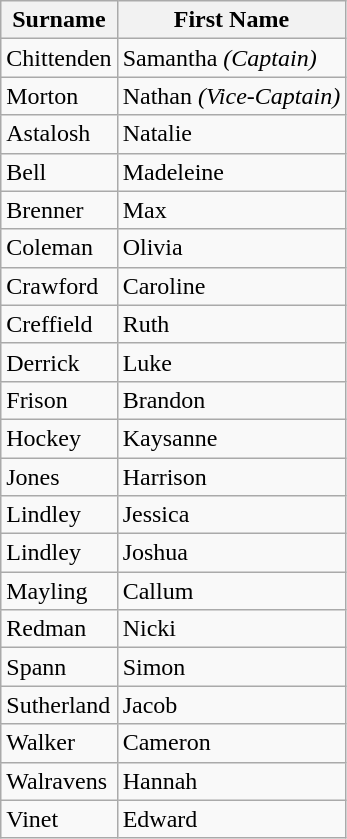<table class="wikitable mw-collapsible mw-collapsed">
<tr>
<th>Surname</th>
<th>First Name</th>
</tr>
<tr>
<td>Chittenden</td>
<td>Samantha <em>(Captain)</em></td>
</tr>
<tr>
<td>Morton</td>
<td>Nathan <em>(Vice-Captain)</em></td>
</tr>
<tr>
<td>Astalosh</td>
<td>Natalie</td>
</tr>
<tr>
<td>Bell</td>
<td>Madeleine</td>
</tr>
<tr>
<td>Brenner</td>
<td>Max</td>
</tr>
<tr>
<td>Coleman</td>
<td>Olivia</td>
</tr>
<tr>
<td>Crawford</td>
<td>Caroline</td>
</tr>
<tr>
<td>Creffield</td>
<td>Ruth</td>
</tr>
<tr>
<td>Derrick</td>
<td>Luke</td>
</tr>
<tr>
<td>Frison</td>
<td>Brandon</td>
</tr>
<tr>
<td>Hockey</td>
<td>Kaysanne</td>
</tr>
<tr>
<td>Jones</td>
<td>Harrison</td>
</tr>
<tr>
<td>Lindley</td>
<td>Jessica</td>
</tr>
<tr>
<td>Lindley</td>
<td>Joshua</td>
</tr>
<tr>
<td>Mayling</td>
<td>Callum</td>
</tr>
<tr>
<td>Redman</td>
<td>Nicki</td>
</tr>
<tr>
<td>Spann</td>
<td>Simon</td>
</tr>
<tr>
<td>Sutherland</td>
<td>Jacob</td>
</tr>
<tr>
<td>Walker</td>
<td>Cameron</td>
</tr>
<tr>
<td>Walravens</td>
<td>Hannah</td>
</tr>
<tr>
<td>Vinet</td>
<td>Edward</td>
</tr>
</table>
